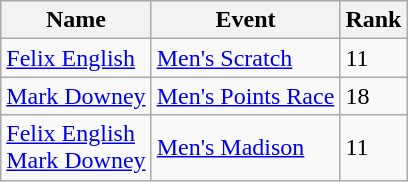<table class="wikitable">
<tr>
<th>Name</th>
<th>Event</th>
<th>Rank</th>
</tr>
<tr>
<td><a href='#'>Felix English</a></td>
<td><a href='#'>Men's Scratch</a></td>
<td>11</td>
</tr>
<tr>
<td><a href='#'>Mark Downey</a></td>
<td><a href='#'>Men's Points Race</a></td>
<td>18</td>
</tr>
<tr>
<td><a href='#'>Felix English</a><br><a href='#'>Mark Downey</a></td>
<td><a href='#'>Men's Madison</a></td>
<td>11</td>
</tr>
</table>
